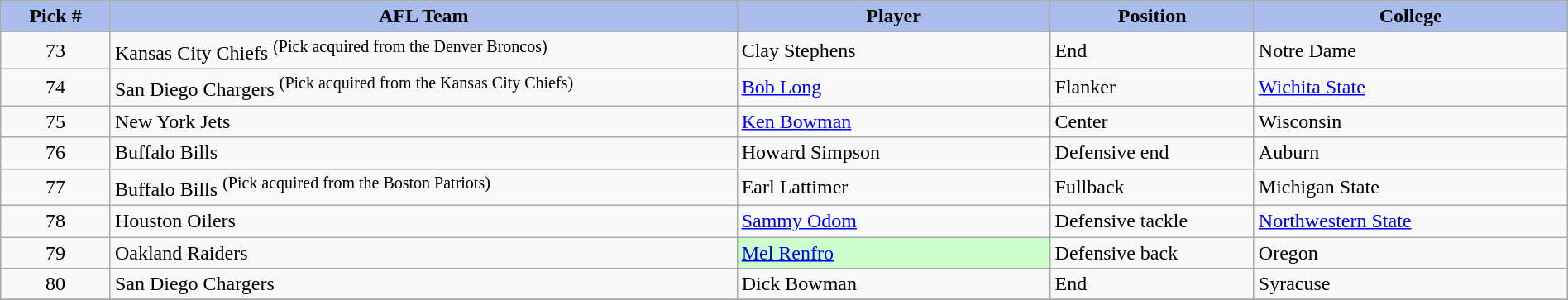<table class="wikitable sortable sortable" style="width: 100%">
<tr>
<th style="background:#A8BDEC;" width=7%>Pick #</th>
<th width=40% style="background:#A8BDEC;">AFL Team</th>
<th width=20% style="background:#A8BDEC;">Player</th>
<th width=13% style="background:#A8BDEC;">Position</th>
<th style="background:#A8BDEC;">College</th>
</tr>
<tr>
<td align=center>73</td>
<td>Kansas City Chiefs <sup>(Pick acquired from the Denver Broncos)</sup></td>
<td>Clay Stephens</td>
<td>End</td>
<td>Notre Dame</td>
</tr>
<tr>
<td align=center>74</td>
<td>San Diego Chargers <sup>(Pick acquired from the Kansas City Chiefs)</sup></td>
<td><a href='#'>Bob Long</a></td>
<td>Flanker</td>
<td><a href='#'>Wichita State</a></td>
</tr>
<tr>
<td align=center>75</td>
<td>New York Jets</td>
<td><a href='#'>Ken Bowman</a></td>
<td>Center</td>
<td>Wisconsin</td>
</tr>
<tr>
<td align=center>76</td>
<td>Buffalo Bills</td>
<td>Howard Simpson</td>
<td>Defensive end</td>
<td>Auburn</td>
</tr>
<tr>
<td align=center>77</td>
<td>Buffalo Bills <sup>(Pick acquired from the Boston Patriots)</sup></td>
<td>Earl Lattimer</td>
<td>Fullback</td>
<td>Michigan State</td>
</tr>
<tr>
<td align=center>78</td>
<td>Houston Oilers</td>
<td><a href='#'>Sammy Odom</a></td>
<td>Defensive tackle</td>
<td><a href='#'>Northwestern State</a></td>
</tr>
<tr>
<td align=center>79</td>
<td>Oakland Raiders</td>
<td bgcolor="#CCFFCC"><a href='#'>Mel Renfro</a></td>
<td>Defensive back</td>
<td>Oregon</td>
</tr>
<tr>
<td align=center>80</td>
<td>San Diego Chargers</td>
<td>Dick Bowman</td>
<td>End</td>
<td>Syracuse</td>
</tr>
<tr>
</tr>
</table>
